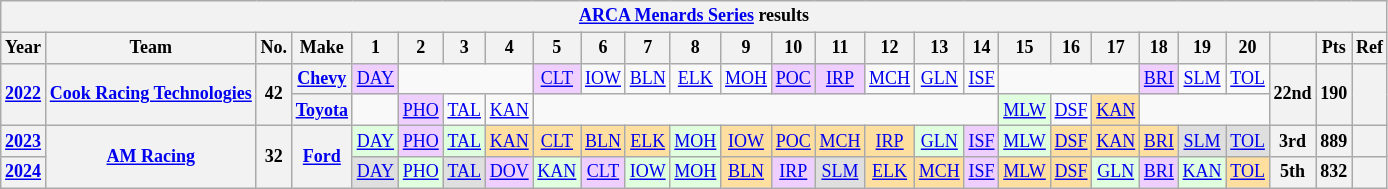<table class="wikitable" style="text-align:center; font-size:75%">
<tr>
<th colspan=27><a href='#'>ARCA Menards Series</a> results</th>
</tr>
<tr>
<th>Year</th>
<th>Team</th>
<th>No.</th>
<th>Make</th>
<th>1</th>
<th>2</th>
<th>3</th>
<th>4</th>
<th>5</th>
<th>6</th>
<th>7</th>
<th>8</th>
<th>9</th>
<th>10</th>
<th>11</th>
<th>12</th>
<th>13</th>
<th>14</th>
<th>15</th>
<th>16</th>
<th>17</th>
<th>18</th>
<th>19</th>
<th>20</th>
<th></th>
<th>Pts</th>
<th>Ref</th>
</tr>
<tr>
<th rowspan=2><a href='#'>2022</a></th>
<th rowspan=2><a href='#'>Cook Racing Technologies</a></th>
<th rowspan=2>42</th>
<th><a href='#'>Chevy</a></th>
<td style="background:#EFCFFF;"><a href='#'>DAY</a><br></td>
<td colspan=3></td>
<td style="background:#EFCFFF;"><a href='#'>CLT</a><br></td>
<td><a href='#'>IOW</a></td>
<td><a href='#'>BLN</a></td>
<td><a href='#'>ELK</a></td>
<td><a href='#'>MOH</a></td>
<td style="background:#EFCFFF;"><a href='#'>POC</a><br></td>
<td style="background:#EFCFFF;"><a href='#'>IRP</a><br></td>
<td><a href='#'>MCH</a></td>
<td><a href='#'>GLN</a></td>
<td><a href='#'>ISF</a></td>
<td colspan=3></td>
<td style="background:#EFCFFF;"><a href='#'>BRI</a><br></td>
<td><a href='#'>SLM</a></td>
<td><a href='#'>TOL</a></td>
<th rowspan=2>22nd</th>
<th rowspan=2>190</th>
<th rowspan=2></th>
</tr>
<tr>
<th><a href='#'>Toyota</a></th>
<td></td>
<td style="background:#EFCFFF;"><a href='#'>PHO</a><br></td>
<td><a href='#'>TAL</a></td>
<td><a href='#'>KAN</a></td>
<td colspan=10></td>
<td style="background:#DFFFDF;"><a href='#'>MLW</a><br></td>
<td><a href='#'>DSF</a></td>
<td style="background:#FFDF9F;"><a href='#'>KAN</a><br></td>
<td colspan=3></td>
</tr>
<tr>
<th><a href='#'>2023</a></th>
<th rowspan=2><a href='#'>AM Racing</a></th>
<th rowspan=2>32</th>
<th rowspan=2><a href='#'>Ford</a></th>
<td style="background:#DFFFDF;"><a href='#'>DAY</a><br></td>
<td style="background:#EFCFFF;"><a href='#'>PHO</a><br></td>
<td style="background:#DFFFDF;"><a href='#'>TAL</a><br></td>
<td style="background:#FFDF9F;"><a href='#'>KAN</a><br></td>
<td style="background:#FFDF9F;"><a href='#'>CLT</a><br></td>
<td style="background:#FFDF9F;"><a href='#'>BLN</a><br></td>
<td style="background:#FFDF9F;"><a href='#'>ELK</a><br></td>
<td style="background:#DFFFDF;"><a href='#'>MOH</a><br></td>
<td style="background:#FFDF9F;"><a href='#'>IOW</a><br></td>
<td style="background:#FFDF9F;"><a href='#'>POC</a><br></td>
<td style="background:#FFDF9F;"><a href='#'>MCH</a><br></td>
<td style="background:#FFDF9F;"><a href='#'>IRP</a><br></td>
<td style="background:#DFFFDF;"><a href='#'>GLN</a><br></td>
<td style="background:#EFCFFF;"><a href='#'>ISF</a><br></td>
<td style="background:#DFFFDF;"><a href='#'>MLW</a><br></td>
<td style="background:#FFDF9F;"><a href='#'>DSF</a><br></td>
<td style="background:#FFDF9F;"><a href='#'>KAN</a><br></td>
<td style="background:#FFDF9F;"><a href='#'>BRI</a><br></td>
<td style="background:#DFDFDF;"><a href='#'>SLM</a><br></td>
<td style="background:#DFDFDF;"><a href='#'>TOL</a><br></td>
<th>3rd</th>
<th>889</th>
<th></th>
</tr>
<tr>
<th><a href='#'>2024</a></th>
<td style="background:#DFDFDF;"><a href='#'>DAY</a><br></td>
<td style="background:#DFFFDF;"><a href='#'>PHO</a><br></td>
<td style="background:#DFDFDF;"><a href='#'>TAL</a><br></td>
<td style="background:#EFCFFF;"><a href='#'>DOV</a><br></td>
<td style="background:#DFFFDF;"><a href='#'>KAN</a><br></td>
<td style="background:#EFCFFF;"><a href='#'>CLT</a><br></td>
<td style="background:#DFFFDF;"><a href='#'>IOW</a><br></td>
<td style="background:#DFFFDF;"><a href='#'>MOH</a><br></td>
<td style="background:#FFDF9F;"><a href='#'>BLN</a><br></td>
<td style="background:#EFCFFF;"><a href='#'>IRP</a><br></td>
<td style="background:#DFDFDF;"><a href='#'>SLM</a><br></td>
<td style="background:#FFDF9F;"><a href='#'>ELK</a><br></td>
<td style="background:#FFDF9F;"><a href='#'>MCH</a><br></td>
<td style="background:#EFCFFF;"><a href='#'>ISF</a><br></td>
<td style="background:#FFDF9F;"><a href='#'>MLW</a><br></td>
<td style="background:#FFDF9F;"><a href='#'>DSF</a><br></td>
<td style="background:#DFFFDF;"><a href='#'>GLN</a><br></td>
<td style="background:#EFCFFF;"><a href='#'>BRI</a><br></td>
<td style="background:#DFFFDF;"><a href='#'>KAN</a><br></td>
<td style="background:#FFDF9F;"><a href='#'>TOL</a><br></td>
<th>5th</th>
<th>832</th>
<th></th>
</tr>
</table>
